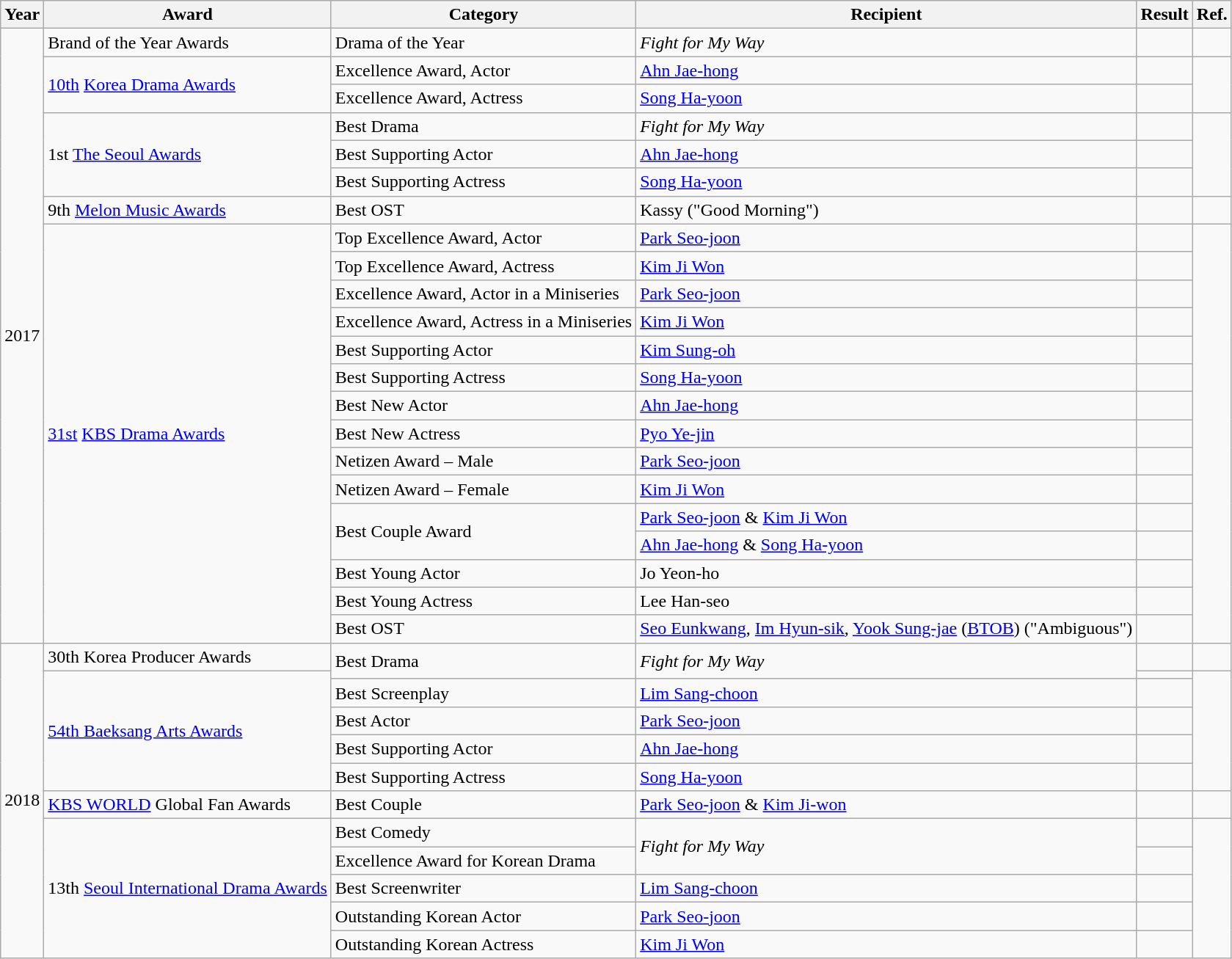<table class="wikitable">
<tr>
<th>Year</th>
<th>Award</th>
<th>Category</th>
<th>Recipient</th>
<th>Result</th>
<th>Ref.</th>
</tr>
<tr>
<td rowspan="22">2017</td>
<td>Brand of the Year Awards</td>
<td>Drama of the Year</td>
<td><em>Fight for My Way</em></td>
<td></td>
<td></td>
</tr>
<tr>
<td rowspan="2"><a href='#'>10th</a> <a href='#'>Korea Drama Awards</a></td>
<td>Excellence Award, Actor</td>
<td><a href='#'>Ahn Jae-hong</a></td>
<td></td>
<td rowspan="2"></td>
</tr>
<tr>
<td>Excellence Award, Actress</td>
<td><a href='#'>Song Ha-yoon</a></td>
<td></td>
</tr>
<tr>
<td rowspan="3">1st <a href='#'>The Seoul Awards</a></td>
<td>Best Drama</td>
<td><em>Fight for My Way</em></td>
<td></td>
<td rowspan="3"></td>
</tr>
<tr>
<td>Best Supporting Actor</td>
<td><a href='#'>Ahn Jae-hong</a></td>
<td></td>
</tr>
<tr>
<td>Best Supporting Actress</td>
<td><a href='#'>Song Ha-yoon</a></td>
<td></td>
</tr>
<tr>
<td>9th <a href='#'>Melon Music Awards</a></td>
<td>Best OST</td>
<td>Kassy ("Good Morning")</td>
<td></td>
<td></td>
</tr>
<tr>
<td rowspan="15"><a href='#'>31st</a> <a href='#'>KBS Drama Awards</a></td>
<td>Top Excellence Award, Actor</td>
<td><a href='#'>Park Seo-joon</a></td>
<td></td>
<td rowspan="15"></td>
</tr>
<tr>
<td>Top Excellence Award, Actress</td>
<td><a href='#'>Kim Ji Won</a></td>
<td></td>
</tr>
<tr>
<td>Excellence Award, Actor in a Miniseries</td>
<td><a href='#'>Park Seo-joon</a></td>
<td></td>
</tr>
<tr>
<td>Excellence Award, Actress in a Miniseries</td>
<td><a href='#'>Kim Ji Won</a></td>
<td></td>
</tr>
<tr>
<td>Best Supporting Actor</td>
<td><a href='#'>Kim Sung-oh</a></td>
<td></td>
</tr>
<tr>
<td>Best Supporting Actress</td>
<td><a href='#'>Song Ha-yoon</a></td>
<td></td>
</tr>
<tr>
<td>Best New Actor</td>
<td><a href='#'>Ahn Jae-hong</a></td>
<td></td>
</tr>
<tr>
<td>Best New Actress</td>
<td><a href='#'>Pyo Ye-jin</a></td>
<td></td>
</tr>
<tr>
<td>Netizen Award – Male</td>
<td><a href='#'>Park Seo-joon</a></td>
<td></td>
</tr>
<tr>
<td>Netizen Award – Female</td>
<td><a href='#'>Kim Ji Won</a></td>
<td></td>
</tr>
<tr>
<td rowspan="2">Best Couple Award</td>
<td><a href='#'>Park Seo-joon</a> & <a href='#'>Kim Ji Won</a></td>
<td></td>
</tr>
<tr>
<td><a href='#'>Ahn Jae-hong</a> & <a href='#'>Song Ha-yoon</a></td>
<td></td>
</tr>
<tr>
<td>Best Young Actor</td>
<td>Jo Yeon-ho</td>
<td></td>
</tr>
<tr>
<td>Best Young Actress</td>
<td>Lee Han-seo</td>
<td></td>
</tr>
<tr>
<td>Best OST</td>
<td><a href='#'>Seo Eunkwang</a>, <a href='#'>Im Hyun-sik</a>, <a href='#'>Yook Sung-jae</a> (<a href='#'>BTOB</a>) ("Ambiguous")</td>
<td></td>
</tr>
<tr>
<td rowspan="12">2018</td>
<td>30th Korea Producer Awards</td>
<td rowspan="2">Best Drama</td>
<td rowspan="2"><em>Fight for My Way</em></td>
<td></td>
<td></td>
</tr>
<tr>
<td rowspan="5"><a href='#'>54th Baeksang Arts Awards</a></td>
<td></td>
<td rowspan="5"></td>
</tr>
<tr>
<td>Best Screenplay</td>
<td><a href='#'>Lim Sang-choon</a></td>
<td></td>
</tr>
<tr>
<td>Best Actor</td>
<td><a href='#'>Park Seo-joon</a></td>
<td></td>
</tr>
<tr>
<td>Best Supporting Actor</td>
<td><a href='#'>Ahn Jae-hong</a></td>
<td></td>
</tr>
<tr>
<td>Best Supporting Actress</td>
<td><a href='#'>Song Ha-yoon</a></td>
<td></td>
</tr>
<tr>
<td><a href='#'>KBS WORLD</a> Global Fan Awards</td>
<td>Best Couple</td>
<td><a href='#'>Park Seo-joon</a> & <a href='#'>Kim Ji-won</a></td>
<td></td>
<td></td>
</tr>
<tr>
<td rowspan="5">13th <a href='#'>Seoul International Drama Awards</a></td>
<td>Best Comedy</td>
<td rowspan="2"><em>Fight for My Way</em></td>
<td></td>
<td rowspan="5"></td>
</tr>
<tr>
<td>Excellence Award for Korean Drama</td>
<td></td>
</tr>
<tr>
<td>Best Screenwriter</td>
<td><a href='#'>Lim Sang-choon</a></td>
<td></td>
</tr>
<tr>
<td>Outstanding Korean Actor</td>
<td><a href='#'>Park Seo-joon</a></td>
<td></td>
</tr>
<tr>
<td>Outstanding Korean Actress</td>
<td><a href='#'>Kim Ji Won</a></td>
<td></td>
</tr>
</table>
